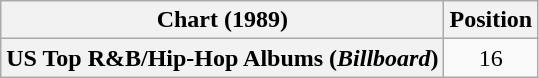<table class="wikitable plainrowheaders" style="text-align:center">
<tr>
<th scope="col">Chart (1989)</th>
<th scope="col">Position</th>
</tr>
<tr>
<th scope="row">US Top R&B/Hip-Hop Albums (<em>Billboard</em>)</th>
<td>16</td>
</tr>
</table>
